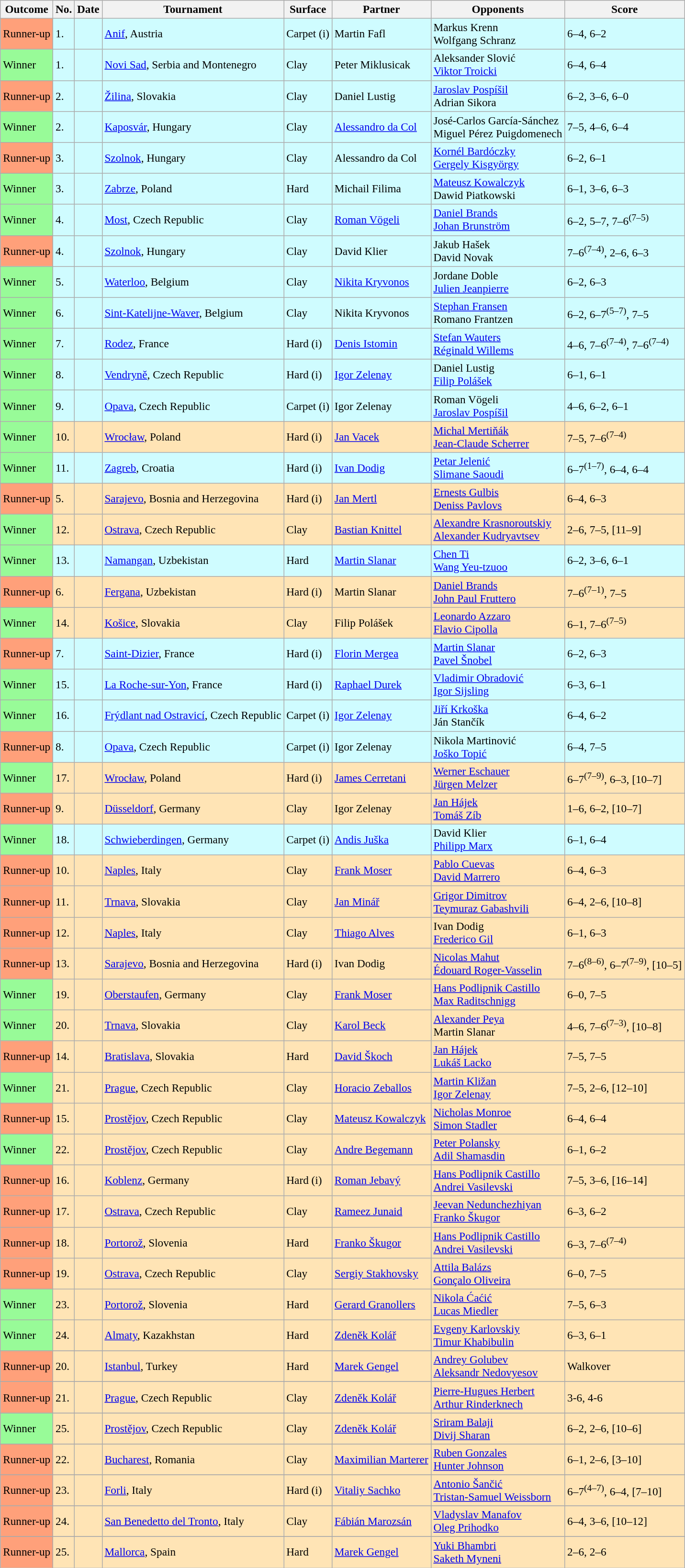<table class="sortable wikitable" style=font-size:97%>
<tr>
<th>Outcome</th>
<th>No.</th>
<th>Date</th>
<th>Tournament</th>
<th>Surface</th>
<th>Partner</th>
<th>Opponents</th>
<th>Score</th>
</tr>
<tr bgcolor=cffcff>
<td bgcolor=FFA07A>Runner-up</td>
<td>1.</td>
<td></td>
<td><a href='#'>Anif</a>, Austria</td>
<td>Carpet (i)</td>
<td> Martin Fafl</td>
<td> Markus Krenn<br> Wolfgang Schranz</td>
<td>6–4, 6–2</td>
</tr>
<tr bgcolor=cffcff>
<td bgcolor=98FB98>Winner</td>
<td>1.</td>
<td></td>
<td><a href='#'>Novi Sad</a>, Serbia and Montenegro</td>
<td>Clay</td>
<td> Peter Miklusicak</td>
<td> Aleksander Slović<br> <a href='#'>Viktor Troicki</a></td>
<td>6–4, 6–4</td>
</tr>
<tr bgcolor=cffcff>
<td bgcolor=FFA07A>Runner-up</td>
<td>2.</td>
<td></td>
<td><a href='#'>Žilina</a>, Slovakia</td>
<td>Clay</td>
<td> Daniel Lustig</td>
<td> <a href='#'>Jaroslav Pospíšil</a><br> Adrian Sikora</td>
<td>6–2, 3–6, 6–0</td>
</tr>
<tr bgcolor=cffcff>
<td bgcolor=98FB98>Winner</td>
<td>2.</td>
<td></td>
<td><a href='#'>Kaposvár</a>, Hungary</td>
<td>Clay</td>
<td> <a href='#'>Alessandro da Col</a></td>
<td> José-Carlos García-Sánchez<br> Miguel Pérez Puigdomenech</td>
<td>7–5, 4–6, 6–4</td>
</tr>
<tr bgcolor=cffcff>
<td bgcolor=FFA07A>Runner-up</td>
<td>3.</td>
<td></td>
<td><a href='#'>Szolnok</a>, Hungary</td>
<td>Clay</td>
<td> Alessandro da Col</td>
<td> <a href='#'>Kornél Bardóczky</a><br> <a href='#'>Gergely Kisgyörgy</a></td>
<td>6–2, 6–1</td>
</tr>
<tr bgcolor=cffcff>
<td bgcolor=98FB98>Winner</td>
<td>3.</td>
<td></td>
<td><a href='#'>Zabrze</a>, Poland</td>
<td>Hard</td>
<td> Michail Filima</td>
<td> <a href='#'>Mateusz Kowalczyk</a><br> Dawid Piatkowski</td>
<td>6–1, 3–6, 6–3</td>
</tr>
<tr bgcolor=cffcff>
<td bgcolor=98FB98>Winner</td>
<td>4.</td>
<td></td>
<td><a href='#'>Most</a>, Czech Republic</td>
<td>Clay</td>
<td> <a href='#'>Roman Vögeli</a></td>
<td> <a href='#'>Daniel Brands</a><br> <a href='#'>Johan Brunström</a></td>
<td>6–2, 5–7, 7–6<sup>(7–5)</sup></td>
</tr>
<tr bgcolor=cffcff>
<td bgcolor=FFA07A>Runner-up</td>
<td>4.</td>
<td></td>
<td><a href='#'>Szolnok</a>, Hungary</td>
<td>Clay</td>
<td> David Klier</td>
<td> Jakub Hašek<br> David Novak</td>
<td>7–6<sup>(7–4)</sup>, 2–6, 6–3</td>
</tr>
<tr bgcolor=cffcff>
<td bgcolor=98FB98>Winner</td>
<td>5.</td>
<td></td>
<td><a href='#'>Waterloo</a>, Belgium</td>
<td>Clay</td>
<td> <a href='#'>Nikita Kryvonos</a></td>
<td> Jordane Doble<br> <a href='#'>Julien Jeanpierre</a></td>
<td>6–2, 6–3</td>
</tr>
<tr bgcolor=cffcff>
<td bgcolor=98FB98>Winner</td>
<td>6.</td>
<td></td>
<td><a href='#'>Sint-Katelijne-Waver</a>, Belgium</td>
<td>Clay</td>
<td> Nikita Kryvonos</td>
<td> <a href='#'>Stephan Fransen</a><br> Romano Frantzen</td>
<td>6–2, 6–7<sup>(5–7)</sup>, 7–5</td>
</tr>
<tr bgcolor=cffcff>
<td bgcolor=98FB98>Winner</td>
<td>7.</td>
<td></td>
<td><a href='#'>Rodez</a>, France</td>
<td>Hard (i)</td>
<td> <a href='#'>Denis Istomin</a></td>
<td> <a href='#'>Stefan Wauters</a><br> <a href='#'>Réginald Willems</a></td>
<td>4–6, 7–6<sup>(7–4)</sup>, 7–6<sup>(7–4)</sup></td>
</tr>
<tr bgcolor=cffcff>
<td bgcolor=98FB98>Winner</td>
<td>8.</td>
<td></td>
<td><a href='#'>Vendryně</a>, Czech Republic</td>
<td>Hard (i)</td>
<td> <a href='#'>Igor Zelenay</a></td>
<td> Daniel Lustig<br> <a href='#'>Filip Polášek</a></td>
<td>6–1, 6–1</td>
</tr>
<tr bgcolor=cffcff>
<td bgcolor=98FB98>Winner</td>
<td>9.</td>
<td></td>
<td><a href='#'>Opava</a>, Czech Republic</td>
<td>Carpet (i)</td>
<td> Igor Zelenay</td>
<td> Roman Vögeli<br> <a href='#'>Jaroslav Pospíšil</a></td>
<td>4–6, 6–2, 6–1</td>
</tr>
<tr bgcolor=moccasin>
<td bgcolor=98FB98>Winner</td>
<td>10.</td>
<td></td>
<td><a href='#'>Wrocław</a>, Poland</td>
<td>Hard (i)</td>
<td> <a href='#'>Jan Vacek</a></td>
<td> <a href='#'>Michal Mertiňák</a><br> <a href='#'>Jean-Claude Scherrer</a></td>
<td>7–5, 7–6<sup>(7–4)</sup></td>
</tr>
<tr bgcolor=cffcff>
<td bgcolor=98FB98>Winner</td>
<td>11.</td>
<td></td>
<td><a href='#'>Zagreb</a>, Croatia</td>
<td>Hard (i)</td>
<td> <a href='#'>Ivan Dodig</a></td>
<td> <a href='#'>Petar Jelenić</a><br> <a href='#'>Slimane Saoudi</a></td>
<td>6–7<sup>(1–7)</sup>, 6–4, 6–4</td>
</tr>
<tr bgcolor=moccasin>
<td bgcolor=FFA07A>Runner-up</td>
<td>5.</td>
<td></td>
<td><a href='#'>Sarajevo</a>, Bosnia and Herzegovina</td>
<td>Hard (i)</td>
<td> <a href='#'>Jan Mertl</a></td>
<td> <a href='#'>Ernests Gulbis</a><br> <a href='#'>Deniss Pavlovs</a></td>
<td>6–4, 6–3</td>
</tr>
<tr bgcolor=moccasin>
<td bgcolor=98FB98>Winner</td>
<td>12.</td>
<td></td>
<td><a href='#'>Ostrava</a>, Czech Republic</td>
<td>Clay</td>
<td> <a href='#'>Bastian Knittel</a></td>
<td> <a href='#'>Alexandre Krasnoroutskiy</a><br> <a href='#'>Alexander Kudryavtsev</a></td>
<td>2–6, 7–5, [11–9]</td>
</tr>
<tr bgcolor=cffcff>
<td bgcolor=98FB98>Winner</td>
<td>13.</td>
<td></td>
<td><a href='#'>Namangan</a>, Uzbekistan</td>
<td>Hard</td>
<td> <a href='#'>Martin Slanar</a></td>
<td> <a href='#'>Chen Ti</a><br> <a href='#'>Wang Yeu-tzuoo</a></td>
<td>6–2, 3–6, 6–1</td>
</tr>
<tr bgcolor=moccasin>
<td bgcolor=FFA07A>Runner-up</td>
<td>6.</td>
<td></td>
<td><a href='#'>Fergana</a>, Uzbekistan</td>
<td>Hard (i)</td>
<td> Martin Slanar</td>
<td> <a href='#'>Daniel Brands</a><br> <a href='#'>John Paul Fruttero</a></td>
<td>7–6<sup>(7–1)</sup>, 7–5</td>
</tr>
<tr bgcolor=moccasin>
<td bgcolor=98FB98>Winner</td>
<td>14.</td>
<td></td>
<td><a href='#'>Košice</a>, Slovakia</td>
<td>Clay</td>
<td> Filip Polášek</td>
<td> <a href='#'>Leonardo Azzaro</a><br> <a href='#'>Flavio Cipolla</a></td>
<td>6–1, 7–6<sup>(7–5)</sup></td>
</tr>
<tr bgcolor=cffcff>
<td bgcolor=FFA07A>Runner-up</td>
<td>7.</td>
<td></td>
<td><a href='#'>Saint-Dizier</a>, France</td>
<td>Hard (i)</td>
<td> <a href='#'>Florin Mergea</a></td>
<td> <a href='#'>Martin Slanar</a><br> <a href='#'>Pavel Šnobel</a></td>
<td>6–2, 6–3</td>
</tr>
<tr bgcolor=cffcff>
<td bgcolor=98FB98>Winner</td>
<td>15.</td>
<td></td>
<td><a href='#'>La Roche-sur-Yon</a>, France</td>
<td>Hard (i)</td>
<td> <a href='#'>Raphael Durek</a></td>
<td> <a href='#'>Vladimir Obradović</a><br> <a href='#'>Igor Sijsling</a></td>
<td>6–3, 6–1</td>
</tr>
<tr bgcolor=cffcff>
<td bgcolor=98FB98>Winner</td>
<td>16.</td>
<td></td>
<td><a href='#'>Frýdlant nad Ostravicí</a>, Czech Republic</td>
<td>Carpet (i)</td>
<td> <a href='#'>Igor Zelenay</a></td>
<td> <a href='#'>Jiří Krkoška</a><br> Ján Stančík</td>
<td>6–4, 6–2</td>
</tr>
<tr bgcolor=cffcff>
<td bgcolor=FFA07A>Runner-up</td>
<td>8.</td>
<td></td>
<td><a href='#'>Opava</a>, Czech Republic</td>
<td>Carpet (i)</td>
<td> Igor Zelenay</td>
<td> Nikola Martinović<br> <a href='#'>Joško Topić</a></td>
<td>6–4, 7–5</td>
</tr>
<tr bgcolor=moccasin>
<td bgcolor=98FB98>Winner</td>
<td>17.</td>
<td></td>
<td><a href='#'>Wrocław</a>, Poland</td>
<td>Hard (i)</td>
<td> <a href='#'>James Cerretani</a></td>
<td> <a href='#'>Werner Eschauer</a><br> <a href='#'>Jürgen Melzer</a></td>
<td>6–7<sup>(7–9)</sup>, 6–3, [10–7]</td>
</tr>
<tr bgcolor=moccasin>
<td bgcolor=FFA07A>Runner-up</td>
<td>9.</td>
<td></td>
<td><a href='#'>Düsseldorf</a>, Germany</td>
<td>Clay</td>
<td> Igor Zelenay</td>
<td> <a href='#'>Jan Hájek</a><br> <a href='#'>Tomáš Zíb</a></td>
<td>1–6, 6–2, [10–7]</td>
</tr>
<tr bgcolor=cffcff>
<td bgcolor=98FB98>Winner</td>
<td>18.</td>
<td></td>
<td><a href='#'>Schwieberdingen</a>, Germany</td>
<td>Carpet (i)</td>
<td> <a href='#'>Andis Juška</a></td>
<td> David Klier<br> <a href='#'>Philipp Marx</a></td>
<td>6–1, 6–4</td>
</tr>
<tr bgcolor=moccasin>
<td bgcolor=FFA07A>Runner-up</td>
<td>10.</td>
<td></td>
<td><a href='#'>Naples</a>, Italy</td>
<td>Clay</td>
<td> <a href='#'>Frank Moser</a></td>
<td> <a href='#'>Pablo Cuevas</a><br> <a href='#'>David Marrero</a></td>
<td>6–4, 6–3</td>
</tr>
<tr bgcolor=moccasin>
<td bgcolor=FFA07A>Runner-up</td>
<td>11.</td>
<td></td>
<td><a href='#'>Trnava</a>, Slovakia</td>
<td>Clay</td>
<td> <a href='#'>Jan Minář</a></td>
<td> <a href='#'>Grigor Dimitrov</a><br> <a href='#'>Teymuraz Gabashvili</a></td>
<td>6–4, 2–6, [10–8]</td>
</tr>
<tr bgcolor=moccasin>
<td bgcolor=FFA07A>Runner-up</td>
<td>12.</td>
<td></td>
<td><a href='#'>Naples</a>, Italy</td>
<td>Clay</td>
<td> <a href='#'>Thiago Alves</a></td>
<td> Ivan Dodig<br> <a href='#'>Frederico Gil</a></td>
<td>6–1, 6–3</td>
</tr>
<tr bgcolor=moccasin>
<td bgcolor=FFA07A>Runner-up</td>
<td>13.</td>
<td></td>
<td><a href='#'>Sarajevo</a>, Bosnia and Herzegovina</td>
<td>Hard (i)</td>
<td> Ivan Dodig</td>
<td> <a href='#'>Nicolas Mahut</a><br> <a href='#'>Édouard Roger-Vasselin</a></td>
<td>7–6<sup>(8–6)</sup>, 6–7<sup>(7–9)</sup>, [10–5]</td>
</tr>
<tr bgcolor=moccasin>
<td bgcolor=98FB98>Winner</td>
<td>19.</td>
<td></td>
<td><a href='#'>Oberstaufen</a>, Germany</td>
<td>Clay</td>
<td> <a href='#'>Frank Moser</a></td>
<td> <a href='#'>Hans Podlipnik Castillo</a><br> <a href='#'>Max Raditschnigg</a></td>
<td>6–0, 7–5</td>
</tr>
<tr bgcolor=moccasin>
<td bgcolor=98FB98>Winner</td>
<td>20.</td>
<td></td>
<td><a href='#'>Trnava</a>, Slovakia</td>
<td>Clay</td>
<td> <a href='#'>Karol Beck</a></td>
<td> <a href='#'>Alexander Peya</a><br> Martin Slanar</td>
<td>4–6, 7–6<sup>(7–3)</sup>, [10–8]</td>
</tr>
<tr bgcolor=moccasin>
<td bgcolor=FFA07A>Runner-up</td>
<td>14.</td>
<td></td>
<td><a href='#'>Bratislava</a>, Slovakia</td>
<td>Hard</td>
<td> <a href='#'>David Škoch</a></td>
<td> <a href='#'>Jan Hájek</a><br> <a href='#'>Lukáš Lacko</a></td>
<td>7–5, 7–5</td>
</tr>
<tr bgcolor=moccasin>
<td bgcolor=98FB98>Winner</td>
<td>21.</td>
<td></td>
<td><a href='#'>Prague</a>, Czech Republic</td>
<td>Clay</td>
<td> <a href='#'>Horacio Zeballos</a></td>
<td> <a href='#'>Martin Kližan</a><br> <a href='#'>Igor Zelenay</a></td>
<td>7–5, 2–6, [12–10]</td>
</tr>
<tr bgcolor=moccasin>
<td bgcolor=FFA07A>Runner-up</td>
<td>15.</td>
<td></td>
<td><a href='#'>Prostějov</a>, Czech Republic</td>
<td>Clay</td>
<td> <a href='#'>Mateusz Kowalczyk</a></td>
<td> <a href='#'>Nicholas Monroe</a><br> <a href='#'>Simon Stadler</a></td>
<td>6–4, 6–4</td>
</tr>
<tr bgcolor=moccasin>
<td bgcolor=98FB98>Winner</td>
<td>22.</td>
<td></td>
<td><a href='#'>Prostějov</a>, Czech Republic</td>
<td>Clay</td>
<td> <a href='#'>Andre Begemann</a></td>
<td> <a href='#'>Peter Polansky</a><br> <a href='#'>Adil Shamasdin</a></td>
<td>6–1, 6–2</td>
</tr>
<tr bgcolor=moccasin>
<td bgcolor=FFA07A>Runner-up</td>
<td>16.</td>
<td></td>
<td><a href='#'>Koblenz</a>, Germany</td>
<td>Hard (i)</td>
<td> <a href='#'>Roman Jebavý</a></td>
<td> <a href='#'>Hans Podlipnik Castillo</a><br> <a href='#'>Andrei Vasilevski</a></td>
<td>7–5, 3–6, [16–14]</td>
</tr>
<tr bgcolor=moccasin>
<td bgcolor=FFA07A>Runner-up</td>
<td>17.</td>
<td></td>
<td><a href='#'>Ostrava</a>, Czech Republic</td>
<td>Clay</td>
<td> <a href='#'>Rameez Junaid</a></td>
<td> <a href='#'>Jeevan Nedunchezhiyan</a><br> <a href='#'>Franko Škugor</a></td>
<td>6–3, 6–2</td>
</tr>
<tr bgcolor=moccasin>
<td bgcolor=FFA07A>Runner-up</td>
<td>18.</td>
<td></td>
<td><a href='#'>Portorož</a>, Slovenia</td>
<td>Hard</td>
<td> <a href='#'>Franko Škugor</a></td>
<td> <a href='#'>Hans Podlipnik Castillo</a><br> <a href='#'>Andrei Vasilevski</a></td>
<td>6–3, 7–6<sup>(7–4)</sup></td>
</tr>
<tr bgcolor=moccasin>
<td bgcolor=FFA07A>Runner-up</td>
<td>19.</td>
<td></td>
<td><a href='#'>Ostrava</a>, Czech Republic</td>
<td>Clay</td>
<td> <a href='#'>Sergiy Stakhovsky</a></td>
<td> <a href='#'>Attila Balázs</a><br> <a href='#'>Gonçalo Oliveira</a></td>
<td>6–0, 7–5</td>
</tr>
<tr bgcolor=moccasin>
<td bgcolor=98FB98>Winner</td>
<td>23.</td>
<td></td>
<td><a href='#'>Portorož</a>, Slovenia</td>
<td>Hard</td>
<td> <a href='#'>Gerard Granollers</a></td>
<td> <a href='#'>Nikola Ćaćić</a><br> <a href='#'>Lucas Miedler</a></td>
<td>7–5, 6–3</td>
</tr>
<tr bgcolor=moccasin>
<td bgcolor=98FB98>Winner</td>
<td>24.</td>
<td></td>
<td><a href='#'>Almaty</a>, Kazakhstan</td>
<td>Hard</td>
<td> <a href='#'>Zdeněk Kolář</a></td>
<td> <a href='#'>Evgeny Karlovskiy</a><br> <a href='#'>Timur Khabibulin</a></td>
<td>6–3, 6–1</td>
</tr>
<tr>
</tr>
<tr bgcolor=moccasin>
<td bgcolor=FFA07A>Runner-up</td>
<td>20.</td>
<td></td>
<td><a href='#'>Istanbul</a>, Turkey</td>
<td>Hard</td>
<td> <a href='#'>Marek Gengel</a></td>
<td> <a href='#'>Andrey Golubev</a><br> <a href='#'>Aleksandr Nedovyesov</a></td>
<td>Walkover</td>
</tr>
<tr>
</tr>
<tr bgcolor=moccasin>
<td bgcolor=FFA07A>Runner-up</td>
<td>21.</td>
<td></td>
<td><a href='#'>Prague</a>, Czech Republic</td>
<td>Clay</td>
<td> <a href='#'>Zdeněk Kolář</a></td>
<td> <a href='#'>Pierre-Hugues Herbert</a><br> <a href='#'>Arthur Rinderknech</a></td>
<td>3-6, 4-6</td>
</tr>
<tr>
</tr>
<tr bgcolor=moccasin>
<td bgcolor=98FB98>Winner</td>
<td>25.</td>
<td></td>
<td><a href='#'>Prostějov</a>, Czech Republic</td>
<td>Clay</td>
<td> <a href='#'>Zdeněk Kolář</a></td>
<td> <a href='#'>Sriram Balaji</a><br> <a href='#'>Divij Sharan</a></td>
<td>6–2, 2–6, [10–6]</td>
</tr>
<tr>
</tr>
<tr bgcolor=moccasin>
<td bgcolor=FFA07A>Runner-up</td>
<td>22.</td>
<td></td>
<td><a href='#'>Bucharest</a>, Romania</td>
<td>Clay</td>
<td> <a href='#'>Maximilian Marterer</a></td>
<td> <a href='#'>Ruben Gonzales</a><br> <a href='#'>Hunter Johnson</a></td>
<td>6–1, 2–6, [3–10]</td>
</tr>
<tr>
</tr>
<tr bgcolor=moccasin>
<td bgcolor=FFA07A>Runner-up</td>
<td>23.</td>
<td></td>
<td><a href='#'>Forli</a>, Italy</td>
<td>Hard (i)</td>
<td> <a href='#'>Vitaliy Sachko</a></td>
<td> <a href='#'>Antonio Šančić</a><br> <a href='#'>Tristan-Samuel Weissborn</a></td>
<td>6–7<sup>(4–7)</sup>, 6–4, [7–10]</td>
</tr>
<tr>
</tr>
<tr bgcolor=moccasin>
<td bgcolor=FFA07A>Runner-up</td>
<td>24.</td>
<td></td>
<td><a href='#'>San Benedetto del Tronto</a>, Italy</td>
<td>Clay</td>
<td> <a href='#'>Fábián Marozsán</a></td>
<td> <a href='#'>Vladyslav Manafov</a><br> <a href='#'>Oleg Prihodko</a></td>
<td>6–4, 3–6, [10–12]</td>
</tr>
<tr>
</tr>
<tr bgcolor=moccasin>
<td bgcolor=FFA07A>Runner-up</td>
<td>25.</td>
<td></td>
<td><a href='#'>Mallorca</a>, Spain</td>
<td>Hard</td>
<td> <a href='#'>Marek Gengel</a></td>
<td> <a href='#'>Yuki Bhambri</a><br> <a href='#'>Saketh Myneni</a></td>
<td>2–6, 2–6</td>
</tr>
</table>
